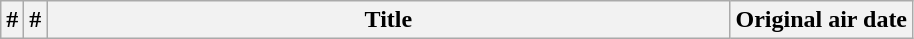<table class="wikitable plainrowheaders">
<tr>
<th>#</th>
<th>#</th>
<th style="width:28em;">Title</th>
<th>Original air date<br>











</th>
</tr>
</table>
